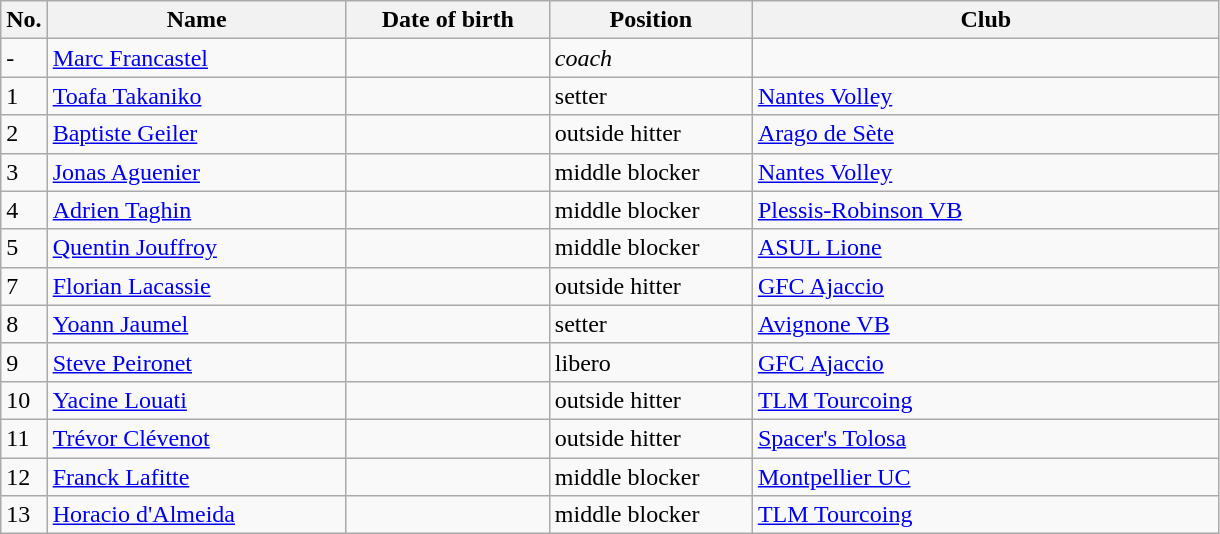<table class=wikitable sortable style=font-size:100%; text-align:center;>
<tr>
<th>No.</th>
<th style=width:12em>Name</th>
<th style=width:8em>Date of birth</th>
<th style=width:8em>Position</th>
<th style=width:19em>Club</th>
</tr>
<tr>
<td>-</td>
<td><a href='#'>Marc Francastel</a></td>
<td></td>
<td><em>coach</em></td>
<td></td>
</tr>
<tr>
<td>1</td>
<td><a href='#'>Toafa Takaniko</a></td>
<td></td>
<td>setter</td>
<td> <a href='#'>Nantes Volley</a></td>
</tr>
<tr>
<td>2</td>
<td><a href='#'>Baptiste Geiler </a></td>
<td></td>
<td>outside hitter</td>
<td> <a href='#'>Arago de Sète</a></td>
</tr>
<tr>
<td>3</td>
<td><a href='#'>Jonas Aguenier</a></td>
<td></td>
<td>middle blocker</td>
<td> <a href='#'>Nantes Volley</a></td>
</tr>
<tr>
<td>4</td>
<td><a href='#'>Adrien Taghin</a></td>
<td></td>
<td>middle blocker</td>
<td> <a href='#'>Plessis-Robinson VB</a></td>
</tr>
<tr>
<td>5</td>
<td><a href='#'>Quentin Jouffroy</a></td>
<td></td>
<td>middle blocker</td>
<td> <a href='#'>ASUL Lione</a></td>
</tr>
<tr>
<td>7</td>
<td><a href='#'>Florian Lacassie</a></td>
<td></td>
<td>outside hitter</td>
<td> <a href='#'>GFC Ajaccio</a></td>
</tr>
<tr>
<td>8</td>
<td><a href='#'>Yoann Jaumel</a></td>
<td></td>
<td>setter</td>
<td> <a href='#'>Avignone VB</a></td>
</tr>
<tr>
<td>9</td>
<td><a href='#'>Steve Peironet</a></td>
<td></td>
<td>libero</td>
<td> <a href='#'>GFC Ajaccio</a></td>
</tr>
<tr>
<td>10</td>
<td><a href='#'>Yacine Louati</a></td>
<td></td>
<td>outside hitter</td>
<td> <a href='#'>TLM Tourcoing</a></td>
</tr>
<tr>
<td>11</td>
<td><a href='#'>Trévor Clévenot</a></td>
<td></td>
<td>outside hitter</td>
<td> <a href='#'>Spacer's Tolosa</a></td>
</tr>
<tr>
<td>12</td>
<td><a href='#'>Franck Lafitte</a></td>
<td></td>
<td>middle blocker</td>
<td> <a href='#'>Montpellier UC</a></td>
</tr>
<tr>
<td>13</td>
<td><a href='#'>Horacio d'Almeida</a></td>
<td></td>
<td>middle blocker</td>
<td> <a href='#'>TLM Tourcoing</a></td>
</tr>
</table>
